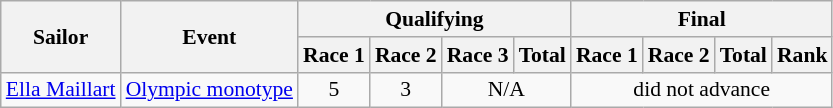<table class=wikitable style="font-size:90%">
<tr>
<th rowspan=2>Sailor</th>
<th rowspan=2>Event</th>
<th colspan=4>Qualifying</th>
<th colspan=4>Final</th>
</tr>
<tr>
<th>Race 1</th>
<th>Race 2</th>
<th>Race 3</th>
<th>Total</th>
<th>Race 1</th>
<th>Race 2</th>
<th>Total</th>
<th>Rank</th>
</tr>
<tr>
<td><a href='#'>Ella Maillart</a></td>
<td><a href='#'>Olympic monotype</a></td>
<td align=center>5</td>
<td align=center>3</td>
<td align=center colspan=2>N/A</td>
<td align=center colspan=4>did not advance</td>
</tr>
</table>
